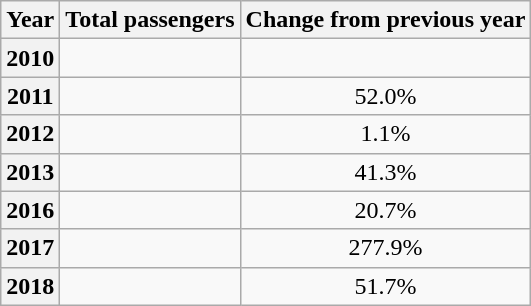<table class="wikitable" style="text-align: center;">
<tr>
<th>Year</th>
<th>Total passengers</th>
<th>Change from previous year</th>
</tr>
<tr>
<th>2010</th>
<td></td>
<td></td>
</tr>
<tr>
<th>2011</th>
<td></td>
<td> 52.0%</td>
</tr>
<tr>
<th>2012</th>
<td></td>
<td> 1.1%</td>
</tr>
<tr>
<th>2013</th>
<td></td>
<td> 41.3%</td>
</tr>
<tr>
<th>2016</th>
<td></td>
<td> 20.7%</td>
</tr>
<tr>
<th>2017</th>
<td></td>
<td> 277.9%</td>
</tr>
<tr>
<th>2018</th>
<td></td>
<td> 51.7%</td>
</tr>
</table>
